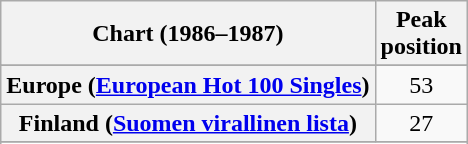<table class="wikitable sortable plainrowheaders" style="text-align:center">
<tr>
<th scope="col">Chart (1986–1987)</th>
<th scope="col">Peak<br>position</th>
</tr>
<tr>
</tr>
<tr>
<th scope="row">Europe (<a href='#'>European Hot 100 Singles</a>)</th>
<td>53</td>
</tr>
<tr>
<th scope="row">Finland (<a href='#'>Suomen virallinen lista</a>)</th>
<td>27</td>
</tr>
<tr>
</tr>
<tr>
</tr>
<tr>
</tr>
<tr>
</tr>
</table>
